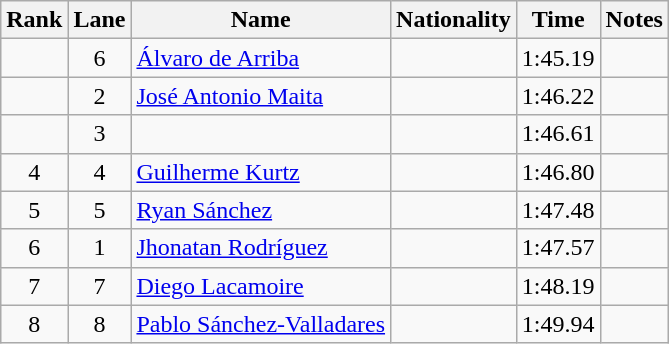<table class="wikitable sortable" style="text-align:center">
<tr>
<th>Rank</th>
<th>Lane</th>
<th>Name</th>
<th>Nationality</th>
<th>Time</th>
<th>Notes</th>
</tr>
<tr>
<td></td>
<td>6</td>
<td align=left><a href='#'>Álvaro de Arriba</a></td>
<td align=left></td>
<td>1:45.19</td>
<td><strong></strong></td>
</tr>
<tr>
<td></td>
<td>2</td>
<td align=left><a href='#'>José Antonio Maita</a></td>
<td align=left></td>
<td>1:46.22</td>
<td><strong></strong></td>
</tr>
<tr>
<td></td>
<td>3</td>
<td align=left></td>
<td align=left></td>
<td>1:46.61</td>
<td><strong></strong></td>
</tr>
<tr>
<td>4</td>
<td>4</td>
<td align=left><a href='#'>Guilherme Kurtz</a></td>
<td align=left></td>
<td>1:46.80</td>
<td></td>
</tr>
<tr>
<td>5</td>
<td>5</td>
<td align=left><a href='#'>Ryan Sánchez</a></td>
<td align=left></td>
<td>1:47.48</td>
<td></td>
</tr>
<tr>
<td>6</td>
<td>1</td>
<td align=left><a href='#'>Jhonatan Rodríguez</a></td>
<td align=left></td>
<td>1:47.57</td>
<td><strong></strong></td>
</tr>
<tr>
<td>7</td>
<td>7</td>
<td align=left><a href='#'>Diego Lacamoire</a></td>
<td align=left></td>
<td>1:48.19</td>
<td></td>
</tr>
<tr>
<td>8</td>
<td>8</td>
<td align=left><a href='#'>Pablo Sánchez-Valladares</a></td>
<td align=left></td>
<td>1:49.94</td>
<td></td>
</tr>
</table>
